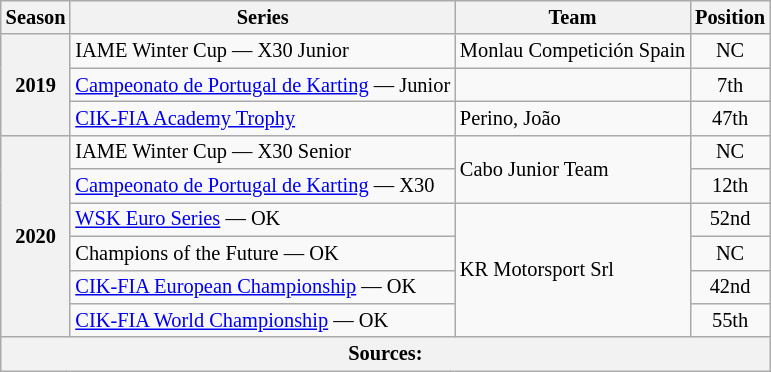<table class="wikitable" style="font-size: 85%; text-align:center">
<tr>
<th>Season</th>
<th>Series</th>
<th>Team</th>
<th>Position</th>
</tr>
<tr>
<th rowspan="3">2019</th>
<td align="left">IAME Winter Cup — X30 Junior</td>
<td align="left">Monlau Competición Spain</td>
<td>NC</td>
</tr>
<tr>
<td align="left"><a href='#'>Campeonato de Portugal de Karting</a> — Junior</td>
<td align="left"></td>
<td>7th</td>
</tr>
<tr>
<td align="left"><a href='#'>CIK-FIA Academy Trophy</a></td>
<td align="left">Perino, João</td>
<td>47th</td>
</tr>
<tr>
<th rowspan="6">2020</th>
<td align="left">IAME Winter Cup — X30 Senior</td>
<td rowspan="2" align="left">Cabo Junior Team</td>
<td>NC</td>
</tr>
<tr>
<td align="left"><a href='#'>Campeonato de Portugal de Karting</a> — X30</td>
<td>12th</td>
</tr>
<tr>
<td align="left"><a href='#'>WSK Euro Series</a> — OK</td>
<td rowspan="4" align="left">KR Motorsport Srl</td>
<td>52nd</td>
</tr>
<tr>
<td align="left">Champions of the Future — OK</td>
<td>NC</td>
</tr>
<tr>
<td align="left"><a href='#'>CIK-FIA European Championship</a> — OK</td>
<td>42nd</td>
</tr>
<tr>
<td align="left"><a href='#'>CIK-FIA World Championship</a> — OK</td>
<td>55th</td>
</tr>
<tr>
<th colspan="4">Sources:</th>
</tr>
</table>
